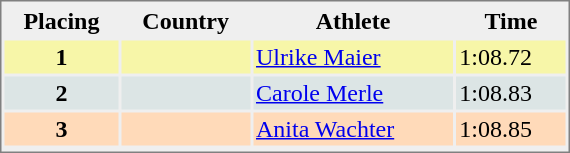<table style="border-style:solid;border-width:1px;border-color:#808080;background-color:#EFEFEF" cellspacing="2" cellpadding="2" width="380px">
<tr bgcolor="#EFEFEF">
<th>Placing</th>
<th>Country</th>
<th>Athlete</th>
<th>Time</th>
</tr>
<tr align="center" valign="top" bgcolor="#F7F6A8">
<th>1</th>
<td></td>
<td align="left"><a href='#'>Ulrike Maier</a></td>
<td align="left">1:08.72</td>
</tr>
<tr align="center" valign="top" bgcolor="#DCE5E5">
<th>2</th>
<td></td>
<td align="left"><a href='#'>Carole Merle</a></td>
<td align="left">1:08.83</td>
</tr>
<tr align="center" valign="top" bgcolor="#FFDAB9">
<th>3</th>
<td></td>
<td align="left"><a href='#'>Anita Wachter</a></td>
<td align="left">1:08.85</td>
</tr>
<tr align="center" valign="top" bgcolor="#FFFFFF">
</tr>
</table>
